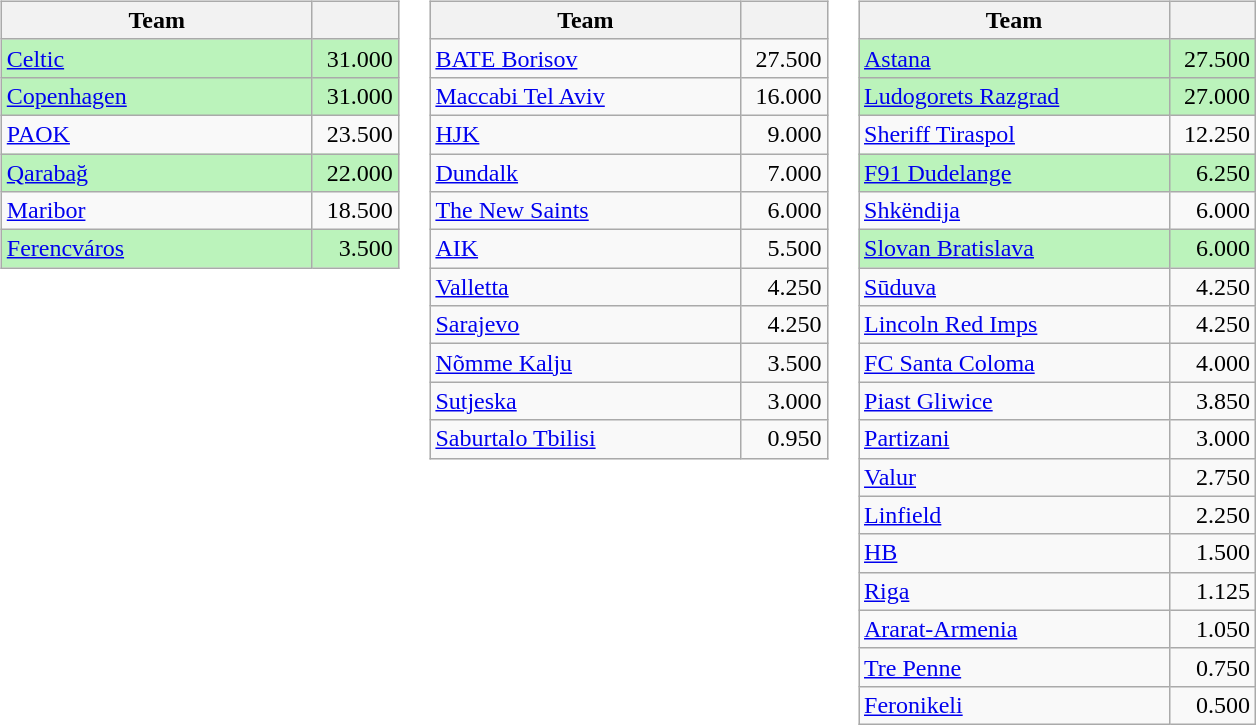<table>
<tr valign=top>
<td><br><table class="wikitable">
<tr>
<th width=200>Team</th>
<th width=50></th>
</tr>
<tr bgcolor=#BBF3BB>
<td> <a href='#'>Celtic</a></td>
<td align=right>31.000</td>
</tr>
<tr bgcolor=#BBF3BB>
<td> <a href='#'>Copenhagen</a></td>
<td align=right>31.000</td>
</tr>
<tr>
<td> <a href='#'>PAOK</a></td>
<td align=right>23.500</td>
</tr>
<tr bgcolor=#BBF3BB>
<td> <a href='#'>Qarabağ</a></td>
<td align=right>22.000</td>
</tr>
<tr>
<td> <a href='#'>Maribor</a></td>
<td align=right>18.500</td>
</tr>
<tr bgcolor=#BBF3BB>
<td> <a href='#'>Ferencváros</a></td>
<td align=right>3.500</td>
</tr>
</table>
</td>
<td><br><table class="wikitable">
<tr>
<th width=200>Team</th>
<th width=50></th>
</tr>
<tr>
<td> <a href='#'>BATE Borisov</a></td>
<td align=right>27.500</td>
</tr>
<tr>
<td> <a href='#'>Maccabi Tel Aviv</a></td>
<td align=right>16.000</td>
</tr>
<tr>
<td> <a href='#'>HJK</a></td>
<td align=right>9.000</td>
</tr>
<tr>
<td> <a href='#'>Dundalk</a></td>
<td align=right>7.000</td>
</tr>
<tr>
<td> <a href='#'>The New Saints</a></td>
<td align=right>6.000</td>
</tr>
<tr>
<td> <a href='#'>AIK</a></td>
<td align=right>5.500</td>
</tr>
<tr>
<td> <a href='#'>Valletta</a></td>
<td align=right>4.250</td>
</tr>
<tr>
<td> <a href='#'>Sarajevo</a></td>
<td align=right>4.250</td>
</tr>
<tr>
<td> <a href='#'>Nõmme Kalju</a></td>
<td align=right>3.500</td>
</tr>
<tr>
<td> <a href='#'>Sutjeska</a></td>
<td align=right>3.000</td>
</tr>
<tr>
<td> <a href='#'>Saburtalo Tbilisi</a></td>
<td align=right>0.950</td>
</tr>
</table>
</td>
<td><br><table class="wikitable">
<tr>
<th width=200>Team</th>
<th width=50></th>
</tr>
<tr bgcolor=#BBF3BB>
<td> <a href='#'>Astana</a></td>
<td align=right>27.500</td>
</tr>
<tr bgcolor=#BBF3BB>
<td> <a href='#'>Ludogorets Razgrad</a></td>
<td align=right>27.000</td>
</tr>
<tr>
<td> <a href='#'>Sheriff Tiraspol</a></td>
<td align=right>12.250</td>
</tr>
<tr bgcolor=#BBF3BB>
<td> <a href='#'>F91 Dudelange</a></td>
<td align=right>6.250</td>
</tr>
<tr>
<td> <a href='#'>Shkëndija</a></td>
<td align=right>6.000</td>
</tr>
<tr bgcolor=#BBF3BB>
<td> <a href='#'>Slovan Bratislava</a></td>
<td align=right>6.000</td>
</tr>
<tr>
<td> <a href='#'>Sūduva</a></td>
<td align=right>4.250</td>
</tr>
<tr>
<td> <a href='#'>Lincoln Red Imps</a></td>
<td align=right>4.250</td>
</tr>
<tr>
<td> <a href='#'>FC Santa Coloma</a></td>
<td align=right>4.000</td>
</tr>
<tr>
<td> <a href='#'>Piast Gliwice</a></td>
<td align=right>3.850</td>
</tr>
<tr>
<td> <a href='#'>Partizani</a></td>
<td align=right>3.000</td>
</tr>
<tr>
<td> <a href='#'>Valur</a></td>
<td align=right>2.750</td>
</tr>
<tr>
<td> <a href='#'>Linfield</a></td>
<td align=right>2.250</td>
</tr>
<tr>
<td> <a href='#'>HB</a></td>
<td align=right>1.500</td>
</tr>
<tr>
<td> <a href='#'>Riga</a></td>
<td align=right>1.125</td>
</tr>
<tr>
<td> <a href='#'>Ararat-Armenia</a></td>
<td align=right>1.050</td>
</tr>
<tr>
<td> <a href='#'>Tre Penne</a></td>
<td align=right>0.750</td>
</tr>
<tr>
<td> <a href='#'>Feronikeli</a></td>
<td align=right>0.500</td>
</tr>
</table>
</td>
</tr>
</table>
